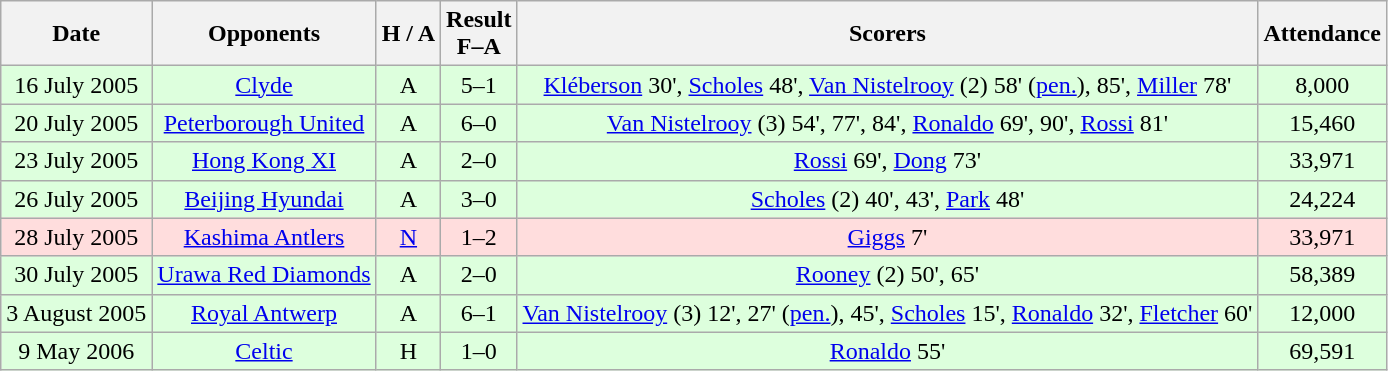<table class="wikitable" style="text-align:center">
<tr>
<th>Date</th>
<th>Opponents</th>
<th>H / A</th>
<th>Result<br>F–A</th>
<th>Scorers</th>
<th>Attendance</th>
</tr>
<tr bgcolor="#ddffdd">
<td>16 July 2005</td>
<td><a href='#'>Clyde</a></td>
<td>A</td>
<td>5–1</td>
<td><a href='#'>Kléberson</a> 30', <a href='#'>Scholes</a> 48', <a href='#'>Van Nistelrooy</a> (2) 58' (<a href='#'>pen.</a>), 85', <a href='#'>Miller</a> 78'</td>
<td>8,000</td>
</tr>
<tr bgcolor="#ddffdd">
<td>20 July 2005</td>
<td><a href='#'>Peterborough United</a></td>
<td>A</td>
<td>6–0</td>
<td><a href='#'>Van Nistelrooy</a> (3) 54', 77', 84', <a href='#'>Ronaldo</a> 69', 90', <a href='#'>Rossi</a> 81'</td>
<td>15,460</td>
</tr>
<tr bgcolor="#ddffdd">
<td>23 July 2005</td>
<td><a href='#'>Hong Kong XI</a></td>
<td>A</td>
<td>2–0</td>
<td><a href='#'>Rossi</a> 69', <a href='#'>Dong</a> 73'</td>
<td>33,971</td>
</tr>
<tr bgcolor="#ddffdd">
<td>26 July 2005</td>
<td><a href='#'>Beijing Hyundai</a></td>
<td>A</td>
<td>3–0</td>
<td><a href='#'>Scholes</a> (2) 40', 43', <a href='#'>Park</a> 48'</td>
<td>24,224</td>
</tr>
<tr bgcolor="#ffdddd">
<td>28 July 2005</td>
<td><a href='#'>Kashima Antlers</a></td>
<td><a href='#'>N</a></td>
<td>1–2</td>
<td><a href='#'>Giggs</a> 7'</td>
<td>33,971</td>
</tr>
<tr bgcolor="#ddffdd">
<td>30 July 2005</td>
<td><a href='#'>Urawa Red Diamonds</a></td>
<td>A</td>
<td>2–0</td>
<td><a href='#'>Rooney</a> (2) 50', 65'</td>
<td>58,389</td>
</tr>
<tr bgcolor="#ddffdd">
<td>3 August 2005</td>
<td><a href='#'>Royal Antwerp</a></td>
<td>A</td>
<td>6–1</td>
<td><a href='#'>Van Nistelrooy</a> (3) 12', 27' (<a href='#'>pen.</a>), 45', <a href='#'>Scholes</a> 15', <a href='#'>Ronaldo</a> 32', <a href='#'>Fletcher</a> 60'</td>
<td>12,000</td>
</tr>
<tr bgcolor="#ddffdd">
<td>9 May 2006</td>
<td><a href='#'>Celtic</a></td>
<td>H</td>
<td>1–0</td>
<td><a href='#'>Ronaldo</a> 55'</td>
<td>69,591</td>
</tr>
</table>
